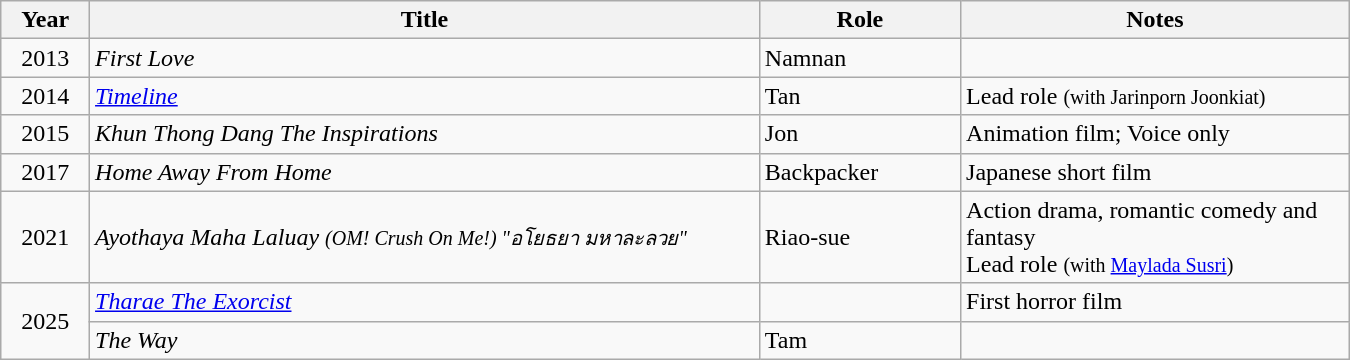<table class="wikitable" style="width:900px">
<tr>
<th width=40>Year</th>
<th width="350">Title</th>
<th width=100>Role</th>
<th width=200>Notes</th>
</tr>
<tr>
<td align="center">2013</td>
<td><em>First Love</em></td>
<td>Namnan</td>
<td></td>
</tr>
<tr>
<td align="center">2014</td>
<td><em><a href='#'>Timeline</a></em></td>
<td>Tan</td>
<td>Lead role <small>(with Jarinporn Joonkiat)</small></td>
</tr>
<tr>
<td align="center">2015</td>
<td><em>Khun Thong Dang The Inspirations</em></td>
<td>Jon</td>
<td>Animation film; Voice only</td>
</tr>
<tr>
<td align="center">2017</td>
<td><em>Home Away From Home</em></td>
<td>Backpacker</td>
<td>Japanese short film</td>
</tr>
<tr>
<td align="center">2021</td>
<td><em>Ayothaya Maha Laluay</em> <em><small>(OM! Crush On Me!) "อโยธยา มหาละลวย"</small></em> </td>
<td>Riao-sue</td>
<td>Action drama, romantic comedy and fantasy<br>Lead role <small>(with <a href='#'>Maylada Susri</a>)</small></td>
</tr>
<tr>
<td rowspan="2" align="center">2025</td>
<td><em><a href='#'>Tharae The Exorcist</a></em></td>
<td></td>
<td>First horror film</td>
</tr>
<tr>
<td><em>The Way</em></td>
<td>Tam</td>
<td></td>
</tr>
</table>
